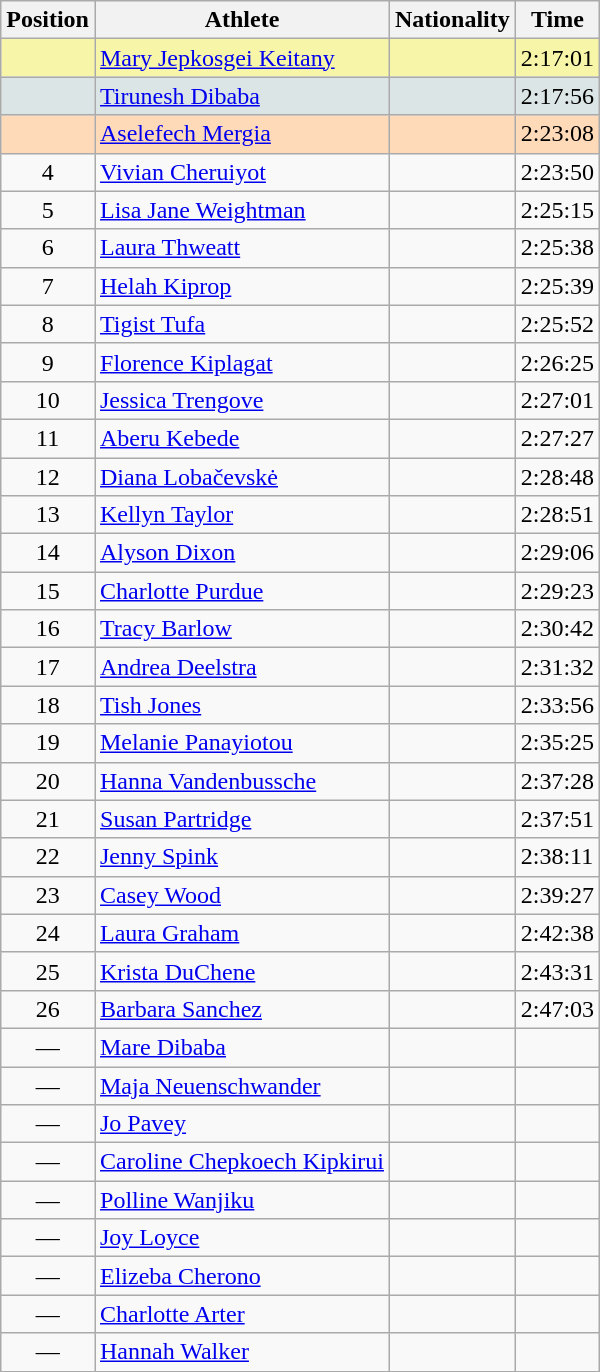<table class="wikitable sortable">
<tr>
<th>Position</th>
<th>Athlete</th>
<th>Nationality</th>
<th>Time</th>
</tr>
<tr bgcolor=#F7F6A8>
<td align=center></td>
<td><a href='#'>Mary Jepkosgei Keitany</a></td>
<td></td>
<td>2:17:01</td>
</tr>
<tr bgcolor=#DCE5E5>
<td align=center></td>
<td><a href='#'>Tirunesh Dibaba</a></td>
<td></td>
<td>2:17:56</td>
</tr>
<tr bgcolor=#FFDAB9>
<td align=center></td>
<td><a href='#'>Aselefech Mergia</a></td>
<td></td>
<td>2:23:08</td>
</tr>
<tr>
<td align=center>4</td>
<td><a href='#'>Vivian Cheruiyot</a></td>
<td></td>
<td>2:23:50</td>
</tr>
<tr>
<td align=center>5</td>
<td><a href='#'>Lisa Jane Weightman</a></td>
<td></td>
<td>2:25:15</td>
</tr>
<tr>
<td align=center>6</td>
<td><a href='#'>Laura Thweatt</a></td>
<td></td>
<td>2:25:38</td>
</tr>
<tr>
<td align=center>7</td>
<td><a href='#'>Helah Kiprop</a></td>
<td></td>
<td>2:25:39</td>
</tr>
<tr>
<td align=center>8</td>
<td><a href='#'>Tigist Tufa</a></td>
<td></td>
<td>2:25:52</td>
</tr>
<tr>
<td align=center>9</td>
<td><a href='#'>Florence Kiplagat</a></td>
<td></td>
<td>2:26:25</td>
</tr>
<tr>
<td align=center>10</td>
<td><a href='#'>Jessica Trengove</a></td>
<td></td>
<td>2:27:01</td>
</tr>
<tr>
<td align=center>11</td>
<td><a href='#'>Aberu Kebede</a></td>
<td></td>
<td>2:27:27</td>
</tr>
<tr>
<td align=center>12</td>
<td><a href='#'>Diana Lobačevskė</a></td>
<td></td>
<td>2:28:48</td>
</tr>
<tr>
<td align=center>13</td>
<td><a href='#'>Kellyn Taylor</a></td>
<td></td>
<td>2:28:51</td>
</tr>
<tr>
<td align=center>14</td>
<td><a href='#'>Alyson Dixon</a></td>
<td></td>
<td>2:29:06</td>
</tr>
<tr>
<td align=center>15</td>
<td><a href='#'>Charlotte Purdue</a></td>
<td></td>
<td>2:29:23</td>
</tr>
<tr>
<td align=center>16</td>
<td><a href='#'>Tracy Barlow</a></td>
<td></td>
<td>2:30:42</td>
</tr>
<tr>
<td align=center>17</td>
<td><a href='#'>Andrea Deelstra</a></td>
<td></td>
<td>2:31:32</td>
</tr>
<tr>
<td align=center>18</td>
<td><a href='#'>Tish Jones</a></td>
<td></td>
<td>2:33:56</td>
</tr>
<tr>
<td align=center>19</td>
<td><a href='#'>Melanie Panayiotou</a></td>
<td></td>
<td>2:35:25</td>
</tr>
<tr>
<td align=center>20</td>
<td><a href='#'>Hanna Vandenbussche</a></td>
<td></td>
<td>2:37:28</td>
</tr>
<tr>
<td align=center>21</td>
<td><a href='#'>Susan Partridge</a></td>
<td></td>
<td>2:37:51</td>
</tr>
<tr>
<td align=center>22</td>
<td><a href='#'>Jenny Spink</a></td>
<td></td>
<td>2:38:11</td>
</tr>
<tr>
<td align=center>23</td>
<td><a href='#'>Casey Wood</a></td>
<td></td>
<td>2:39:27</td>
</tr>
<tr>
<td align=center>24</td>
<td><a href='#'>Laura Graham</a></td>
<td></td>
<td>2:42:38</td>
</tr>
<tr>
<td align=center>25</td>
<td><a href='#'>Krista DuChene</a></td>
<td></td>
<td>2:43:31</td>
</tr>
<tr>
<td align=center>26</td>
<td><a href='#'>Barbara Sanchez</a></td>
<td></td>
<td>2:47:03</td>
</tr>
<tr>
<td align=center>—</td>
<td><a href='#'>Mare Dibaba</a></td>
<td></td>
<td></td>
</tr>
<tr>
<td align=center>—</td>
<td><a href='#'>Maja Neuenschwander</a></td>
<td></td>
<td></td>
</tr>
<tr>
<td align=center>—</td>
<td><a href='#'>Jo Pavey</a></td>
<td></td>
<td></td>
</tr>
<tr>
<td align=center>—</td>
<td><a href='#'>Caroline Chepkoech Kipkirui</a></td>
<td></td>
<td></td>
</tr>
<tr>
<td align=center>—</td>
<td><a href='#'>Polline Wanjiku</a></td>
<td></td>
<td></td>
</tr>
<tr>
<td align=center>—</td>
<td><a href='#'>Joy Loyce</a></td>
<td></td>
<td></td>
</tr>
<tr>
<td align=center>—</td>
<td><a href='#'>Elizeba Cherono</a></td>
<td></td>
<td></td>
</tr>
<tr>
<td align=center>—</td>
<td><a href='#'>Charlotte Arter</a></td>
<td></td>
<td></td>
</tr>
<tr>
<td align=center>—</td>
<td><a href='#'>Hannah Walker</a></td>
<td></td>
<td></td>
</tr>
</table>
